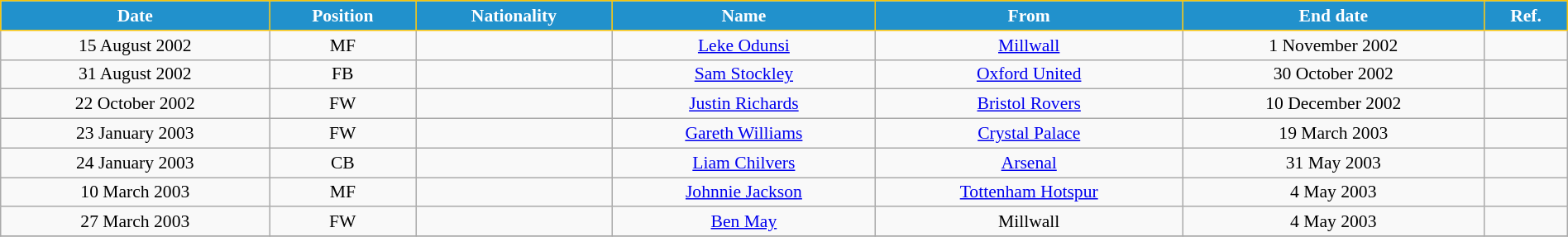<table class="wikitable" style="text-align:center; font-size:90%; width:100%;">
<tr>
<th style="background:#2191CC; color:white; border:1px solid #F7C408; text-align:center;">Date</th>
<th style="background:#2191CC; color:white; border:1px solid #F7C408; text-align:center;">Position</th>
<th style="background:#2191CC; color:white; border:1px solid #F7C408; text-align:center;">Nationality</th>
<th style="background:#2191CC; color:white; border:1px solid #F7C408; text-align:center;">Name</th>
<th style="background:#2191CC; color:white; border:1px solid #F7C408; text-align:center;">From</th>
<th style="background:#2191CC; color:white; border:1px solid #F7C408; text-align:center;">End date</th>
<th style="background:#2191CC; color:white; border:1px solid #F7C408; text-align:center;">Ref.</th>
</tr>
<tr>
<td>15 August 2002</td>
<td>MF</td>
<td></td>
<td><a href='#'>Leke Odunsi</a></td>
<td> <a href='#'>Millwall</a></td>
<td>1 November 2002</td>
<td></td>
</tr>
<tr>
<td>31 August 2002</td>
<td>FB</td>
<td></td>
<td><a href='#'>Sam Stockley</a></td>
<td> <a href='#'>Oxford United</a></td>
<td>30 October 2002</td>
<td></td>
</tr>
<tr>
<td>22 October 2002</td>
<td>FW</td>
<td></td>
<td><a href='#'>Justin Richards</a></td>
<td> <a href='#'>Bristol Rovers</a></td>
<td>10 December 2002</td>
<td></td>
</tr>
<tr>
<td>23 January 2003</td>
<td>FW</td>
<td></td>
<td><a href='#'>Gareth Williams</a></td>
<td> <a href='#'>Crystal Palace</a></td>
<td>19 March 2003</td>
<td></td>
</tr>
<tr>
<td>24 January 2003</td>
<td>CB</td>
<td></td>
<td><a href='#'>Liam Chilvers</a></td>
<td> <a href='#'>Arsenal</a></td>
<td>31 May 2003</td>
<td></td>
</tr>
<tr>
<td>10 March 2003</td>
<td>MF</td>
<td></td>
<td><a href='#'>Johnnie Jackson</a></td>
<td> <a href='#'>Tottenham Hotspur</a></td>
<td>4 May 2003</td>
<td></td>
</tr>
<tr>
<td>27 March 2003</td>
<td>FW</td>
<td></td>
<td><a href='#'>Ben May</a></td>
<td> Millwall</td>
<td>4 May 2003</td>
<td></td>
</tr>
<tr>
</tr>
</table>
